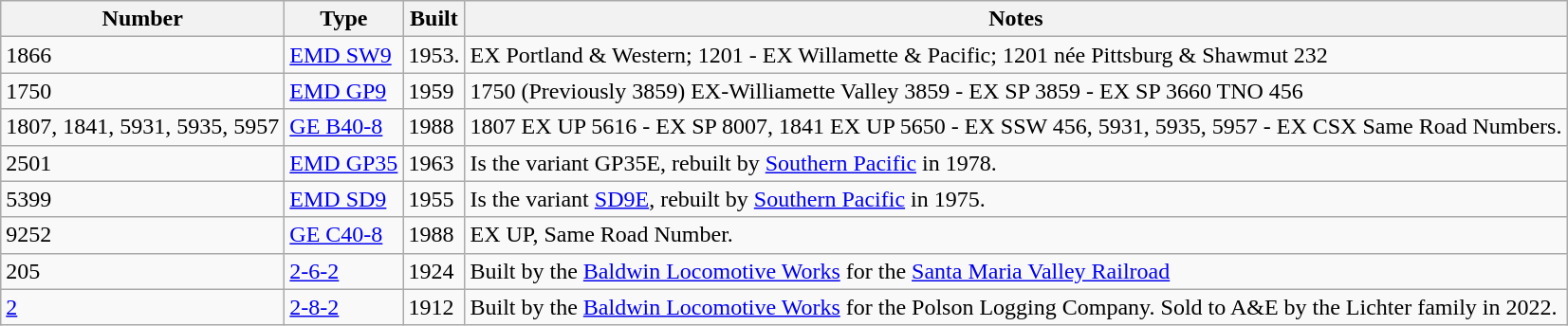<table class="wikitable">
<tr>
<th>Number</th>
<th>Type</th>
<th>Built</th>
<th>Notes</th>
</tr>
<tr>
<td>1866</td>
<td><a href='#'>EMD SW9</a></td>
<td>1953.</td>
<td>EX Portland & Western; 1201 - EX Willamette & Pacific; 1201 née Pittsburg & Shawmut 232</td>
</tr>
<tr>
<td>1750</td>
<td><a href='#'>EMD GP9</a></td>
<td>1959</td>
<td>1750 (Previously 3859) EX-Williamette Valley 3859 - EX SP 3859 - EX SP 3660 TNO 456</td>
</tr>
<tr>
<td>1807, 1841, 5931, 5935, 5957</td>
<td><a href='#'>GE B40-8</a></td>
<td>1988</td>
<td>1807 EX UP 5616 - EX SP 8007, 1841 EX UP 5650 - EX SSW 456, 5931, 5935, 5957 - EX CSX Same Road Numbers.</td>
</tr>
<tr>
<td>2501</td>
<td><a href='#'>EMD GP35</a></td>
<td>1963</td>
<td>Is the variant GP35E, rebuilt by <a href='#'>Southern Pacific</a> in 1978.</td>
</tr>
<tr>
<td>5399</td>
<td><a href='#'>EMD SD9</a></td>
<td>1955</td>
<td>Is the variant <a href='#'>SD9E</a>, rebuilt by <a href='#'>Southern Pacific</a> in 1975.</td>
</tr>
<tr>
<td>9252</td>
<td><a href='#'>GE C40-8</a></td>
<td>1988</td>
<td>EX UP, Same Road Number.</td>
</tr>
<tr>
<td>205</td>
<td><a href='#'>2-6-2</a></td>
<td>1924</td>
<td>Built by the <a href='#'>Baldwin Locomotive Works</a> for the <a href='#'>Santa Maria Valley Railroad</a></td>
</tr>
<tr>
<td><a href='#'>2</a></td>
<td><a href='#'>2-8-2</a></td>
<td>1912</td>
<td>Built by the <a href='#'>Baldwin Locomotive Works</a> for the Polson Logging Company. Sold to A&E by the Lichter family in 2022.</td>
</tr>
</table>
